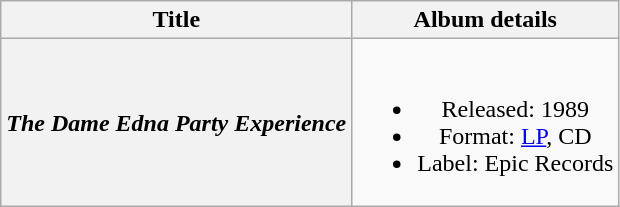<table class="wikitable plainrowheaders" style="text-align:center;" border="1">
<tr>
<th>Title</th>
<th>Album details</th>
</tr>
<tr>
<th scope="row"><em>The Dame Edna Party Experience</em></th>
<td><br><ul><li>Released: 1989</li><li>Format: <a href='#'>LP</a>, CD</li><li>Label: Epic Records</li></ul></td>
</tr>
</table>
